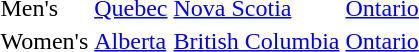<table>
<tr>
<td>Men's</td>
<td> <a href='#'>Quebec</a></td>
<td> <a href='#'>Nova Scotia</a></td>
<td> <a href='#'>Ontario</a></td>
</tr>
<tr>
<td>Women's</td>
<td> <a href='#'>Alberta</a></td>
<td> <a href='#'>British Columbia</a></td>
<td> <a href='#'>Ontario</a></td>
</tr>
</table>
